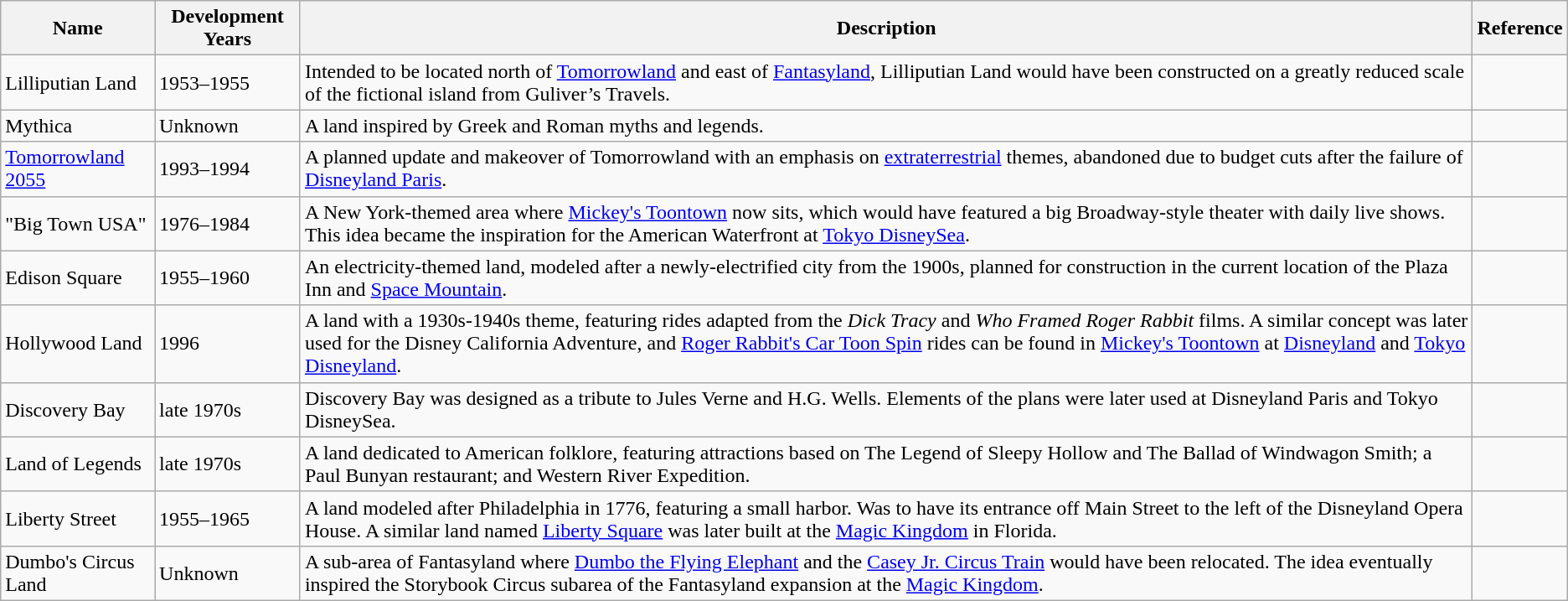<table class="wikitable">
<tr>
<th>Name</th>
<th>Development Years</th>
<th>Description</th>
<th>Reference</th>
</tr>
<tr>
<td>Lilliputian Land</td>
<td>1953–1955</td>
<td>Intended to be located north of <a href='#'>Tomorrowland</a> and east of <a href='#'>Fantasyland</a>, Lilliputian Land would have been constructed on a greatly reduced scale of the fictional island from Guliver’s Travels.</td>
<td></td>
</tr>
<tr>
<td>Mythica</td>
<td>Unknown</td>
<td>A land inspired by Greek and Roman myths and legends.</td>
<td></td>
</tr>
<tr>
<td><a href='#'>Tomorrowland 2055</a></td>
<td>1993–1994</td>
<td>A planned update and makeover of Tomorrowland with an emphasis on <a href='#'>extraterrestrial</a> themes, abandoned due to budget cuts after the failure of <a href='#'>Disneyland Paris</a>.</td>
<td></td>
</tr>
<tr>
<td>"Big Town USA"</td>
<td>1976–1984</td>
<td>A New York-themed area where <a href='#'>Mickey's Toontown</a> now sits, which would have featured a big Broadway-style theater with daily live shows. This idea became the inspiration for the American Waterfront at <a href='#'>Tokyo DisneySea</a>.</td>
<td></td>
</tr>
<tr>
<td>Edison Square</td>
<td>1955–1960</td>
<td>An electricity-themed land, modeled after a newly-electrified city from the 1900s, planned for construction in the current location of the Plaza Inn and <a href='#'>Space Mountain</a>.</td>
<td></td>
</tr>
<tr>
<td>Hollywood Land</td>
<td>1996</td>
<td>A land with a 1930s-1940s theme, featuring rides adapted from the <em>Dick Tracy</em> and <em>Who Framed Roger Rabbit</em> films. A similar concept was later used for the Disney California Adventure, and <a href='#'>Roger Rabbit's Car Toon Spin</a> rides can be found in <a href='#'>Mickey's Toontown</a> at <a href='#'>Disneyland</a> and <a href='#'>Tokyo Disneyland</a>.</td>
</tr>
<tr>
<td>Discovery Bay</td>
<td>late 1970s</td>
<td>Discovery Bay was designed as a tribute to Jules Verne and H.G. Wells. Elements of the plans were later used at Disneyland Paris and Tokyo DisneySea.</td>
<td></td>
</tr>
<tr>
<td>Land of Legends</td>
<td>late 1970s</td>
<td>A land dedicated to American folklore, featuring attractions based on The Legend of Sleepy Hollow and The Ballad of Windwagon Smith; a Paul Bunyan restaurant; and Western River Expedition.</td>
<td></td>
</tr>
<tr>
<td>Liberty Street</td>
<td>1955–1965</td>
<td>A land modeled after Philadelphia in 1776, featuring a small harbor. Was to have its entrance off Main Street to the left of the Disneyland Opera House.  A similar land named <a href='#'>Liberty Square</a> was later built at the <a href='#'>Magic Kingdom</a> in Florida.</td>
<td></td>
</tr>
<tr>
<td>Dumbo's Circus Land</td>
<td>Unknown</td>
<td>A sub-area of Fantasyland where <a href='#'>Dumbo the Flying Elephant</a> and the <a href='#'>Casey Jr. Circus Train</a> would have been relocated. The idea eventually inspired the Storybook Circus subarea of the Fantasyland expansion at the <a href='#'>Magic Kingdom</a>.</td>
<td></td>
</tr>
</table>
